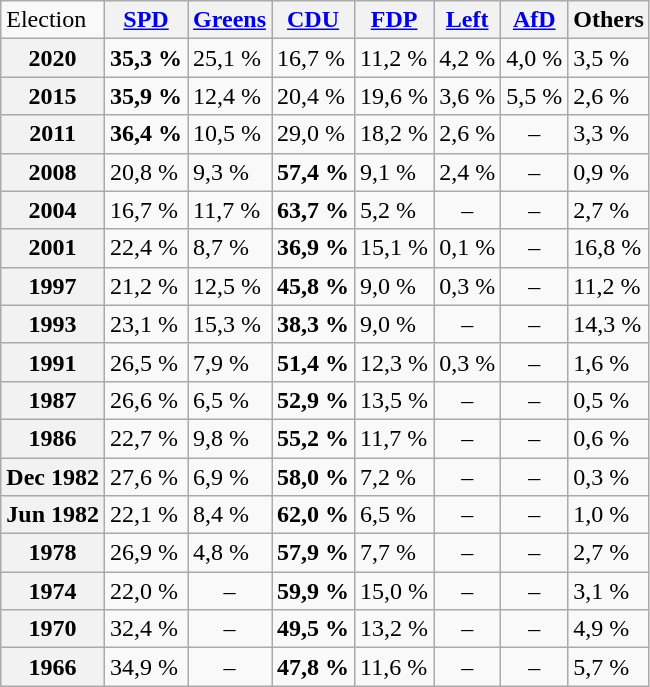<table class="wikitable">
<tr>
<td>Election</td>
<th><a href='#'>SPD</a></th>
<th><a href='#'>Greens</a></th>
<th><a href='#'>CDU</a></th>
<th><a href='#'>FDP</a></th>
<th><a href='#'>Left</a></th>
<th><a href='#'>AfD</a></th>
<th>Others</th>
</tr>
<tr>
<th>2020</th>
<td><strong>35,3 %</strong></td>
<td>25,1 %</td>
<td>16,7 %</td>
<td>11,2 %</td>
<td>4,2 %</td>
<td>4,0 %</td>
<td>3,5 %</td>
</tr>
<tr>
<th>2015</th>
<td><strong>35,9 %</strong></td>
<td>12,4 %</td>
<td>20,4 %</td>
<td>19,6 %</td>
<td>3,6 %</td>
<td>5,5 %</td>
<td>2,6 %</td>
</tr>
<tr>
<th>2011</th>
<td><strong>36,4 %</strong></td>
<td>10,5 %</td>
<td>29,0 %</td>
<td>18,2 %</td>
<td>2,6 %</td>
<td style="text-align:center">–</td>
<td>3,3 %</td>
</tr>
<tr>
<th>2008</th>
<td>20,8 %</td>
<td>9,3 %</td>
<td><strong>57,4 %</strong></td>
<td>9,1 %</td>
<td>2,4 %</td>
<td style="text-align:center">–</td>
<td>0,9 %</td>
</tr>
<tr>
<th>2004</th>
<td>16,7 %</td>
<td>11,7 %</td>
<td><strong>63,7 %</strong></td>
<td>5,2 %</td>
<td style="text-align:center">–</td>
<td style="text-align:center">–</td>
<td>2,7 %</td>
</tr>
<tr>
<th>2001</th>
<td>22,4 %</td>
<td>8,7 %</td>
<td><strong>36,9 %</strong></td>
<td>15,1 %</td>
<td>0,1 %</td>
<td style="text-align:center">–</td>
<td>16,8 %</td>
</tr>
<tr>
<th>1997</th>
<td>21,2 %</td>
<td>12,5 %</td>
<td><strong>45,8 %</strong></td>
<td>9,0 %</td>
<td>0,3 %</td>
<td style="text-align:center">–</td>
<td>11,2 %</td>
</tr>
<tr>
<th>1993</th>
<td>23,1 %</td>
<td>15,3 %</td>
<td><strong>38,3 %</strong></td>
<td>9,0 %</td>
<td style="text-align:center">–</td>
<td style="text-align:center">–</td>
<td>14,3 %</td>
</tr>
<tr>
<th>1991</th>
<td>26,5 %</td>
<td>7,9 %</td>
<td><strong>51,4 %</strong></td>
<td>12,3 %</td>
<td>0,3 %</td>
<td style="text-align:center">–</td>
<td>1,6 %</td>
</tr>
<tr>
<th>1987</th>
<td>26,6 %</td>
<td>6,5 %</td>
<td><strong>52,9 %</strong></td>
<td>13,5 %</td>
<td style="text-align:center">–</td>
<td style="text-align:center">–</td>
<td>0,5 %</td>
</tr>
<tr>
<th>1986</th>
<td>22,7 %</td>
<td>9,8 %</td>
<td><strong>55,2 %</strong></td>
<td>11,7 %</td>
<td style="text-align:center">–</td>
<td style="text-align:center">–</td>
<td>0,6 %</td>
</tr>
<tr>
<th>Dec 1982</th>
<td>27,6 %</td>
<td>6,9 %</td>
<td><strong>58,0 %</strong></td>
<td>7,2 %</td>
<td style="text-align:center">–</td>
<td style="text-align:center">–</td>
<td>0,3 %</td>
</tr>
<tr>
<th>Jun 1982</th>
<td>22,1 %</td>
<td>8,4 %</td>
<td><strong>62,0 %</strong></td>
<td>6,5 %</td>
<td style="text-align:center">–</td>
<td style="text-align:center">–</td>
<td>1,0 %</td>
</tr>
<tr>
<th>1978</th>
<td>26,9 %</td>
<td>4,8 %</td>
<td><strong>57,9 %</strong></td>
<td>7,7 %</td>
<td style="text-align:center">–</td>
<td style="text-align:center">–</td>
<td>2,7 %</td>
</tr>
<tr>
<th>1974</th>
<td>22,0 %</td>
<td style="text-align:center">–</td>
<td><strong>59,9 %</strong></td>
<td>15,0 %</td>
<td style="text-align:center">–</td>
<td style="text-align:center">–</td>
<td>3,1 %</td>
</tr>
<tr>
<th>1970</th>
<td>32,4 %</td>
<td style="text-align:center">–</td>
<td><strong>49,5 %</strong></td>
<td>13,2 %</td>
<td style="text-align:center">–</td>
<td style="text-align:center">–</td>
<td>4,9 %</td>
</tr>
<tr>
<th>1966</th>
<td>34,9 %</td>
<td style="text-align:center">–</td>
<td><strong>47,8 %</strong></td>
<td>11,6 %</td>
<td style="text-align:center">–</td>
<td style="text-align:center">–</td>
<td>5,7 %</td>
</tr>
</table>
